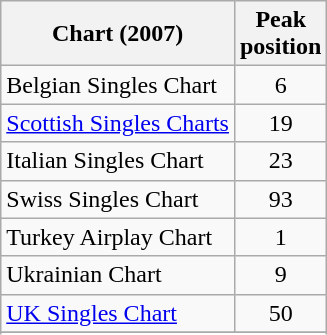<table class="wikitable sortable">
<tr>
<th>Chart (2007)</th>
<th>Peak<br>position</th>
</tr>
<tr>
<td>Belgian Singles Chart</td>
<td align="center">6</td>
</tr>
<tr>
<td><a href='#'>Scottish Singles Charts</a></td>
<td align="center">19</td>
</tr>
<tr>
<td>Italian Singles Chart</td>
<td align="center">23</td>
</tr>
<tr>
<td>Swiss Singles Chart</td>
<td align="center">93</td>
</tr>
<tr>
<td>Turkey Airplay Chart</td>
<td align="center">1</td>
</tr>
<tr>
<td>Ukrainian Chart</td>
<td align="center">9</td>
</tr>
<tr>
<td><a href='#'>UK Singles Chart</a></td>
<td align="center">50</td>
</tr>
<tr>
</tr>
<tr>
</tr>
</table>
